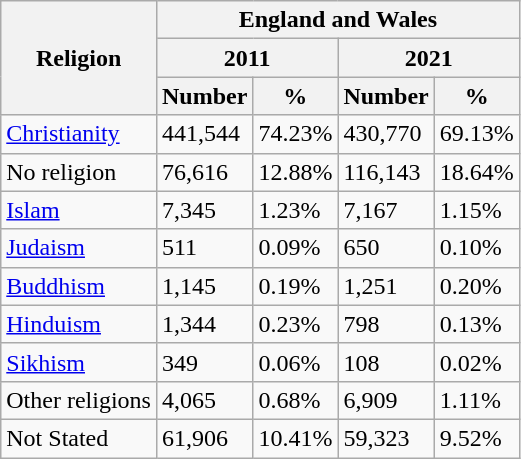<table class="sortable wikitable">
<tr>
<th rowspan="3">Religion</th>
<th colspan="4">England and Wales</th>
</tr>
<tr>
<th colspan="2">2011</th>
<th colspan="2">2021</th>
</tr>
<tr>
<th>Number</th>
<th>%</th>
<th>Number</th>
<th>%</th>
</tr>
<tr>
<td> <a href='#'>Christianity</a></td>
<td>441,544</td>
<td>74.23%</td>
<td>430,770</td>
<td>69.13%</td>
</tr>
<tr>
<td>No religion</td>
<td>76,616</td>
<td>12.88%</td>
<td>116,143</td>
<td>18.64%</td>
</tr>
<tr>
<td> <a href='#'>Islam</a></td>
<td>7,345</td>
<td>1.23%</td>
<td>7,167</td>
<td>1.15%</td>
</tr>
<tr>
<td> <a href='#'>Judaism</a></td>
<td>511</td>
<td>0.09%</td>
<td>650</td>
<td>0.10%</td>
</tr>
<tr>
<td> <a href='#'>Buddhism</a></td>
<td>1,145</td>
<td>0.19%</td>
<td>1,251</td>
<td>0.20%</td>
</tr>
<tr>
<td> <a href='#'>Hinduism</a></td>
<td>1,344</td>
<td>0.23%</td>
<td>798</td>
<td>0.13%</td>
</tr>
<tr>
<td> <a href='#'>Sikhism</a></td>
<td>349</td>
<td>0.06%</td>
<td>108</td>
<td>0.02%</td>
</tr>
<tr>
<td>Other religions</td>
<td>4,065</td>
<td>0.68%</td>
<td>6,909</td>
<td>1.11%</td>
</tr>
<tr>
<td>Not Stated</td>
<td>61,906</td>
<td>10.41%</td>
<td>59,323</td>
<td>9.52%</td>
</tr>
</table>
